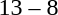<table style="text-align:center">
<tr>
<th width=200></th>
<th width=100></th>
<th width=200></th>
</tr>
<tr>
<td align=right><strong></strong></td>
<td>13 – 8</td>
<td align=left></td>
</tr>
</table>
